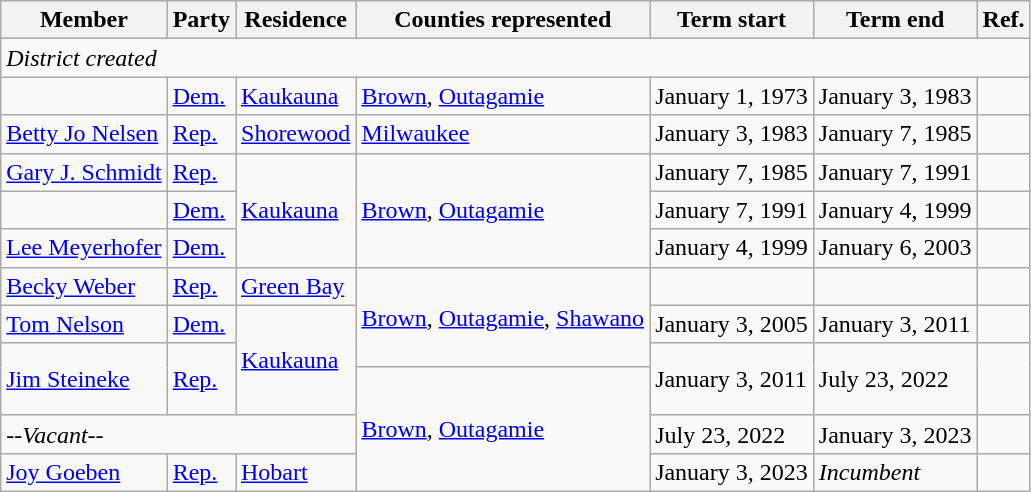<table class="wikitable">
<tr>
<th>Member</th>
<th>Party</th>
<th>Residence</th>
<th>Counties represented</th>
<th>Term start</th>
<th>Term end</th>
<th>Ref.</th>
</tr>
<tr>
<td colspan="7"><em>District created</em></td>
</tr>
<tr>
<td></td>
<td><a href='#'>Dem.</a></td>
<td><a href='#'>Kaukauna</a></td>
<td><a href='#'>Brown</a>, <a href='#'>Outagamie</a></td>
<td>January 1, 1973</td>
<td>January 3, 1983</td>
<td></td>
</tr>
<tr>
<td><a href='#'>Betty Jo Nelsen</a></td>
<td><a href='#'>Rep.</a></td>
<td><a href='#'>Shorewood</a></td>
<td><a href='#'>Milwaukee</a></td>
<td>January 3, 1983</td>
<td>January 7, 1985</td>
<td></td>
</tr>
<tr>
<td><a href='#'>Gary J. Schmidt</a></td>
<td><a href='#'>Rep.</a></td>
<td rowspan="3"><a href='#'>Kaukauna</a></td>
<td rowspan="3"><a href='#'>Brown</a>, <a href='#'>Outagamie</a></td>
<td>January 7, 1985</td>
<td>January 7, 1991</td>
<td></td>
</tr>
<tr>
<td></td>
<td><a href='#'>Dem.</a></td>
<td>January 7, 1991</td>
<td>January 4, 1999</td>
<td></td>
</tr>
<tr>
<td><a href='#'>Lee Meyerhofer</a></td>
<td><a href='#'>Dem.</a></td>
<td>January 4, 1999</td>
<td>January 6, 2003</td>
<td></td>
</tr>
<tr>
<td><a href='#'>Becky Weber</a></td>
<td><a href='#'>Rep.</a></td>
<td><a href='#'>Green Bay</a></td>
<td rowspan="3"><a href='#'>Brown</a>, <a href='#'>Outagamie</a>, <a href='#'>Shawano</a></td>
<td></td>
<td></td>
<td></td>
</tr>
<tr>
<td><a href='#'>Tom Nelson</a></td>
<td><a href='#'>Dem.</a></td>
<td rowspan="3"><a href='#'>Kaukauna</a></td>
<td>January 3, 2005</td>
<td>January 3, 2011</td>
<td></td>
</tr>
<tr style="height:1em">
<td rowspan="2"><a href='#'>Jim Steineke</a></td>
<td rowspan="2" ><a href='#'>Rep.</a></td>
<td rowspan="2">January 3, 2011</td>
<td rowspan="2">July 23, 2022</td>
<td rowspan="2"></td>
</tr>
<tr style="height:2em">
<td rowspan="3"><a href='#'>Brown</a>, <a href='#'>Outagamie</a></td>
</tr>
<tr>
<td colspan="3"><em>--Vacant--</em></td>
<td>July 23, 2022</td>
<td>January 3, 2023</td>
<td></td>
</tr>
<tr>
<td><a href='#'>Joy Goeben</a></td>
<td><a href='#'>Rep.</a></td>
<td><a href='#'>Hobart</a></td>
<td>January 3, 2023</td>
<td><em>Incumbent</em></td>
<td></td>
</tr>
</table>
